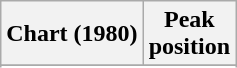<table class="wikitable sortable plainrowheaders" style="text-align:center">
<tr>
<th scope="col">Chart (1980)</th>
<th scope="col">Peak<br> position</th>
</tr>
<tr>
</tr>
<tr>
</tr>
<tr>
</tr>
</table>
